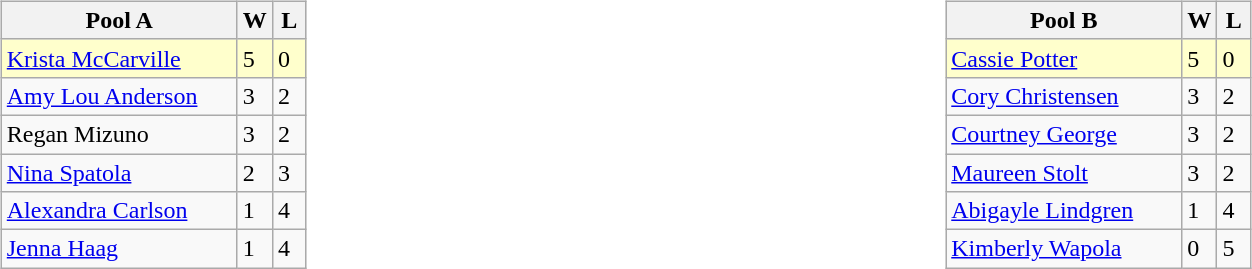<table table>
<tr>
<td valign=top width=10%><br><table class=wikitable>
<tr>
<th width=150>Pool A</th>
<th width=15>W</th>
<th width=15>L</th>
</tr>
<tr bgcolor=#ffffcc>
<td> <a href='#'>Krista McCarville</a></td>
<td>5</td>
<td>0</td>
</tr>
<tr>
<td> <a href='#'>Amy Lou Anderson</a></td>
<td>3</td>
<td>2</td>
</tr>
<tr>
<td> Regan Mizuno</td>
<td>3</td>
<td>2</td>
</tr>
<tr>
<td> <a href='#'>Nina Spatola</a></td>
<td>2</td>
<td>3</td>
</tr>
<tr>
<td> <a href='#'>Alexandra Carlson</a></td>
<td>1</td>
<td>4</td>
</tr>
<tr>
<td> <a href='#'>Jenna Haag</a></td>
<td>1</td>
<td>4</td>
</tr>
</table>
</td>
<td valign=top width=10%><br><table class=wikitable>
<tr>
<th width=150>Pool B</th>
<th width=15>W</th>
<th width=15>L</th>
</tr>
<tr bgcolor=#ffffcc>
<td> <a href='#'>Cassie Potter</a></td>
<td>5</td>
<td>0</td>
</tr>
<tr>
<td> <a href='#'>Cory Christensen</a></td>
<td>3</td>
<td>2</td>
</tr>
<tr>
<td> <a href='#'>Courtney George</a></td>
<td>3</td>
<td>2</td>
</tr>
<tr>
<td> <a href='#'>Maureen Stolt</a></td>
<td>3</td>
<td>2</td>
</tr>
<tr>
<td> <a href='#'>Abigayle Lindgren</a></td>
<td>1</td>
<td>4</td>
</tr>
<tr>
<td> <a href='#'>Kimberly Wapola</a></td>
<td>0</td>
<td>5</td>
</tr>
</table>
</td>
</tr>
</table>
